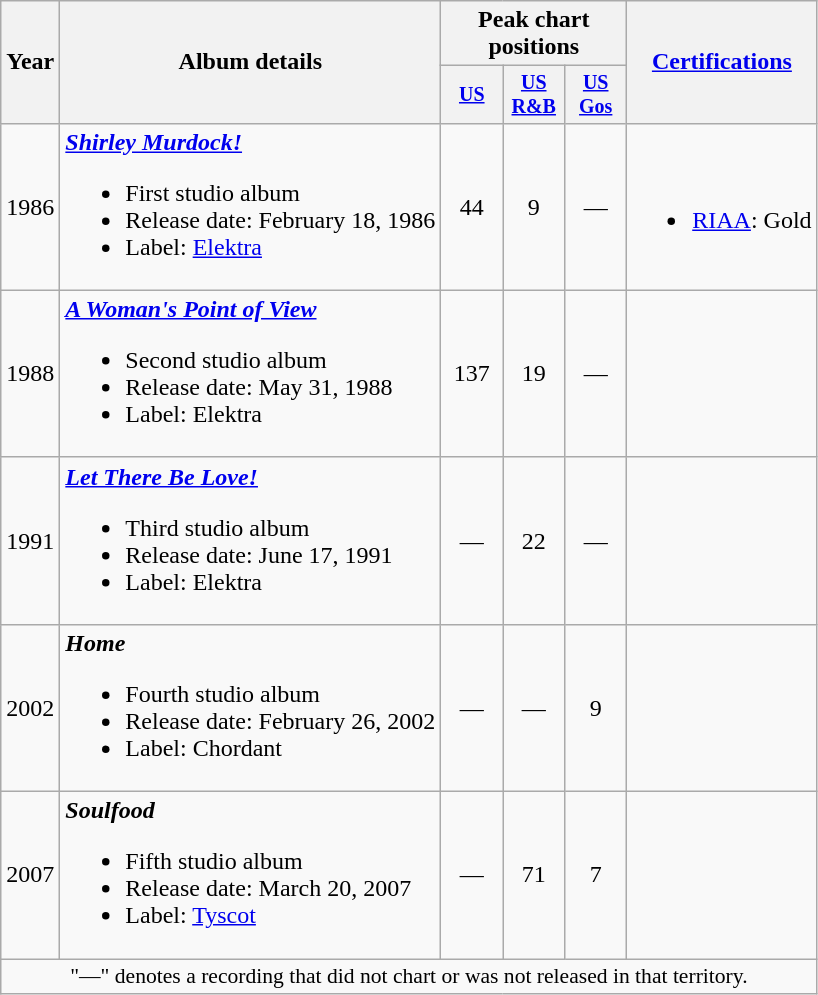<table class="wikitable" style="text-align:center;">
<tr>
<th rowspan="2">Year</th>
<th rowspan="2">Album details</th>
<th colspan="3">Peak chart positions</th>
<th rowspan="2"><a href='#'>Certifications</a></th>
</tr>
<tr style="font-size:smaller;">
<th width="35"><a href='#'>US</a><br></th>
<th width="35"><a href='#'>US R&B</a><br></th>
<th width="35"><a href='#'>US<br>Gos</a><br></th>
</tr>
<tr>
<td>1986</td>
<td align="left"><strong><em><a href='#'>Shirley Murdock!</a></em></strong><br><ul><li>First studio album</li><li>Release date: February 18, 1986</li><li>Label: <a href='#'>Elektra</a></li></ul></td>
<td>44</td>
<td>9</td>
<td>—</td>
<td align=left><br><ul><li><a href='#'>RIAA</a>: Gold</li></ul></td>
</tr>
<tr>
<td>1988</td>
<td align="left"><strong><em><a href='#'>A Woman's Point of View</a></em></strong><br><ul><li>Second studio album</li><li>Release date: May 31, 1988</li><li>Label: Elektra</li></ul></td>
<td>137</td>
<td>19</td>
<td>—</td>
<td align=left></td>
</tr>
<tr>
<td>1991</td>
<td align="left"><strong><em><a href='#'>Let There Be Love!</a></em></strong><br><ul><li>Third studio album</li><li>Release date: June 17, 1991</li><li>Label: Elektra</li></ul></td>
<td>—</td>
<td>22</td>
<td>—</td>
<td align=left></td>
</tr>
<tr>
<td>2002</td>
<td align="left"><strong><em>Home</em></strong><br><ul><li>Fourth studio album</li><li>Release date: February 26, 2002</li><li>Label: Chordant</li></ul></td>
<td>—</td>
<td>—</td>
<td>9</td>
<td align=left></td>
</tr>
<tr>
<td>2007</td>
<td align="left"><strong><em>Soulfood</em></strong><br><ul><li>Fifth studio album</li><li>Release date: March 20, 2007</li><li>Label: <a href='#'>Tyscot</a></li></ul></td>
<td>—</td>
<td>71</td>
<td>7</td>
<td align=left></td>
</tr>
<tr>
<td colspan="15" style="font-size:90%">"—" denotes a recording that did not chart or was not released in that territory.</td>
</tr>
</table>
